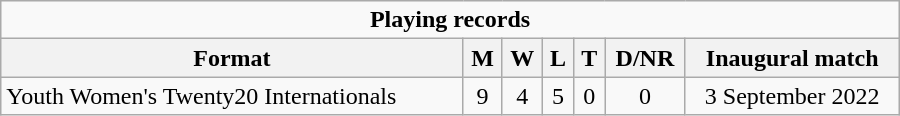<table class="wikitable" style="text-align: center; width: 600px">
<tr>
<td colspan="8" align="center"><strong>Playing records</strong></td>
</tr>
<tr>
<th>Format</th>
<th>M</th>
<th>W</th>
<th>L</th>
<th>T</th>
<th>D/NR</th>
<th>Inaugural match</th>
</tr>
<tr>
<td align="left">Youth Women's Twenty20 Internationals</td>
<td>9</td>
<td>4</td>
<td>5</td>
<td>0</td>
<td>0</td>
<td>3 September 2022</td>
</tr>
</table>
